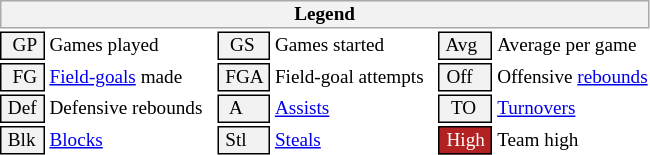<table class="toccolours" style="font-size: 80%; white-space: nowrap;">
<tr>
<th colspan="6" style="background-color: #F2F2F2; border: 1px solid #AAAAAA;">Legend</th>
</tr>
<tr>
<td style="background-color: #F2F2F2; border: 1px solid black;">  GP </td>
<td>Games played</td>
<td style="background-color: #F2F2F2; border: 1px solid black">  GS </td>
<td>Games started</td>
<td style="background-color: #F2F2F2; border: 1px solid black"> Avg </td>
<td>Average per game</td>
</tr>
<tr>
<td style="background-color: #F2F2F2; border: 1px solid black">  FG </td>
<td style="padding-right: 8px"><a href='#'>Field-goals</a> made</td>
<td style="background-color: #F2F2F2; border: 1px solid black"> FGA </td>
<td style="padding-right: 8px">Field-goal attempts</td>
<td style="background-color: #F2F2F2; border: 1px solid black;"> Off </td>
<td>Offensive <a href='#'>rebounds</a></td>
</tr>
<tr>
<td style="background-color: #F2F2F2; border: 1px solid black;"> Def </td>
<td style="padding-right: 8px">Defensive rebounds</td>
<td style="background-color: #F2F2F2; border: 1px solid black">  A </td>
<td style="padding-right: 8px"><a href='#'>Assists</a></td>
<td style="background-color: #F2F2F2; border: 1px solid black">  TO</td>
<td><a href='#'>Turnovers</a></td>
</tr>
<tr>
<td style="background-color: #F2F2F2; border: 1px solid black;"> Blk </td>
<td><a href='#'>Blocks</a></td>
<td style="background-color: #F2F2F2; border: 1px solid black"> Stl </td>
<td><a href='#'>Steals</a></td>
<td style="background:#B22222; color:#ffffff; border: 1px solid black"> High </td>
<td>Team high</td>
</tr>
<tr>
</tr>
</table>
